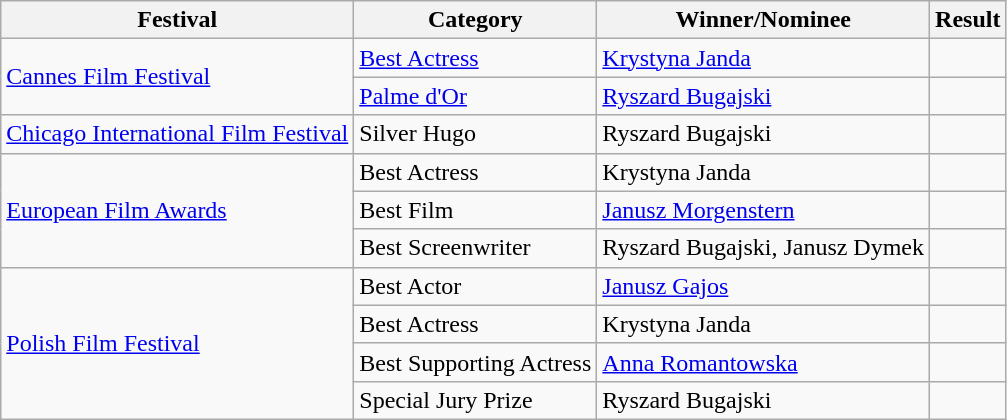<table class="wikitable">
<tr>
<th>Festival</th>
<th>Category</th>
<th>Winner/Nominee</th>
<th>Result</th>
</tr>
<tr>
<td rowspan="2"><a href='#'>Cannes Film Festival</a></td>
<td><a href='#'>Best Actress</a></td>
<td><a href='#'>Krystyna Janda</a></td>
<td></td>
</tr>
<tr>
<td><a href='#'>Palme d'Or</a></td>
<td><a href='#'>Ryszard Bugajski</a></td>
<td></td>
</tr>
<tr>
<td><a href='#'>Chicago International Film Festival</a></td>
<td>Silver Hugo</td>
<td>Ryszard Bugajski</td>
<td></td>
</tr>
<tr>
<td rowspan="3"><a href='#'>European Film Awards</a></td>
<td>Best Actress</td>
<td>Krystyna Janda</td>
<td></td>
</tr>
<tr>
<td>Best Film</td>
<td><a href='#'>Janusz Morgenstern</a></td>
<td></td>
</tr>
<tr>
<td>Best Screenwriter</td>
<td>Ryszard Bugajski, Janusz Dymek</td>
<td></td>
</tr>
<tr>
<td rowspan="4"><a href='#'>Polish Film Festival</a></td>
<td>Best Actor</td>
<td><a href='#'>Janusz Gajos</a></td>
<td></td>
</tr>
<tr>
<td>Best Actress</td>
<td>Krystyna Janda</td>
<td></td>
</tr>
<tr>
<td>Best Supporting Actress</td>
<td><a href='#'>Anna Romantowska</a></td>
<td></td>
</tr>
<tr>
<td>Special Jury Prize</td>
<td>Ryszard Bugajski</td>
<td></td>
</tr>
</table>
